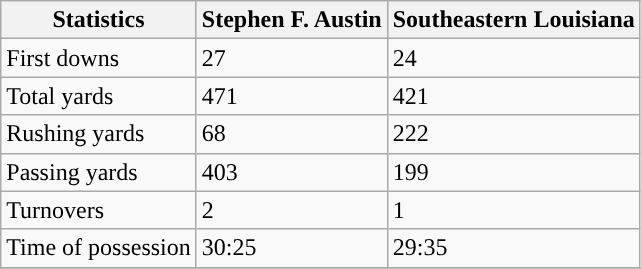<table class="wikitable">
<tr>
<th>Statistics</th>
<th>Stephen F. Austin</th>
<th>Southeastern Louisiana</th>
</tr>
<tr>
<td>First downs</td>
<td>27</td>
<td>24</td>
</tr>
<tr>
<td>Total yards</td>
<td>471</td>
<td>421</td>
</tr>
<tr>
<td>Rushing yards</td>
<td>68</td>
<td>222</td>
</tr>
<tr>
<td>Passing yards</td>
<td>403</td>
<td>199</td>
</tr>
<tr>
<td>Turnovers</td>
<td>2</td>
<td>1</td>
</tr>
<tr>
<td>Time of possession</td>
<td>30:25</td>
<td>29:35</td>
</tr>
<tr>
</tr>
</table>
